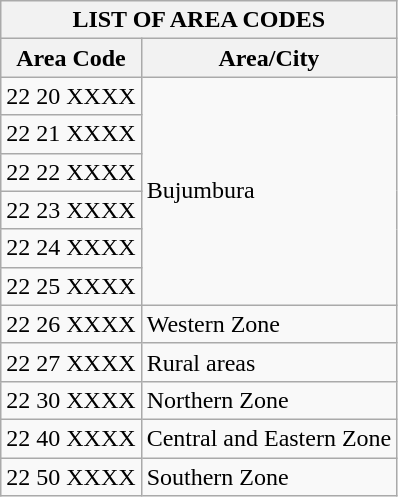<table class="wikitable">
<tr>
<th colspan="2">LIST OF AREA CODES</th>
</tr>
<tr>
<th>Area Code</th>
<th>Area/City</th>
</tr>
<tr>
<td>22 20 XXXX</td>
<td rowspan="6">Bujumbura</td>
</tr>
<tr>
<td>22 21 XXXX</td>
</tr>
<tr>
<td>22 22 XXXX</td>
</tr>
<tr>
<td>22 23 XXXX</td>
</tr>
<tr>
<td>22 24 XXXX</td>
</tr>
<tr>
<td>22 25 XXXX</td>
</tr>
<tr>
<td>22 26 XXXX</td>
<td>Western Zone</td>
</tr>
<tr>
<td>22 27 XXXX</td>
<td>Rural areas</td>
</tr>
<tr>
<td>22 30 XXXX</td>
<td>Northern Zone</td>
</tr>
<tr>
<td>22 40 XXXX</td>
<td>Central and Eastern Zone</td>
</tr>
<tr>
<td>22 50 XXXX</td>
<td>Southern Zone</td>
</tr>
</table>
